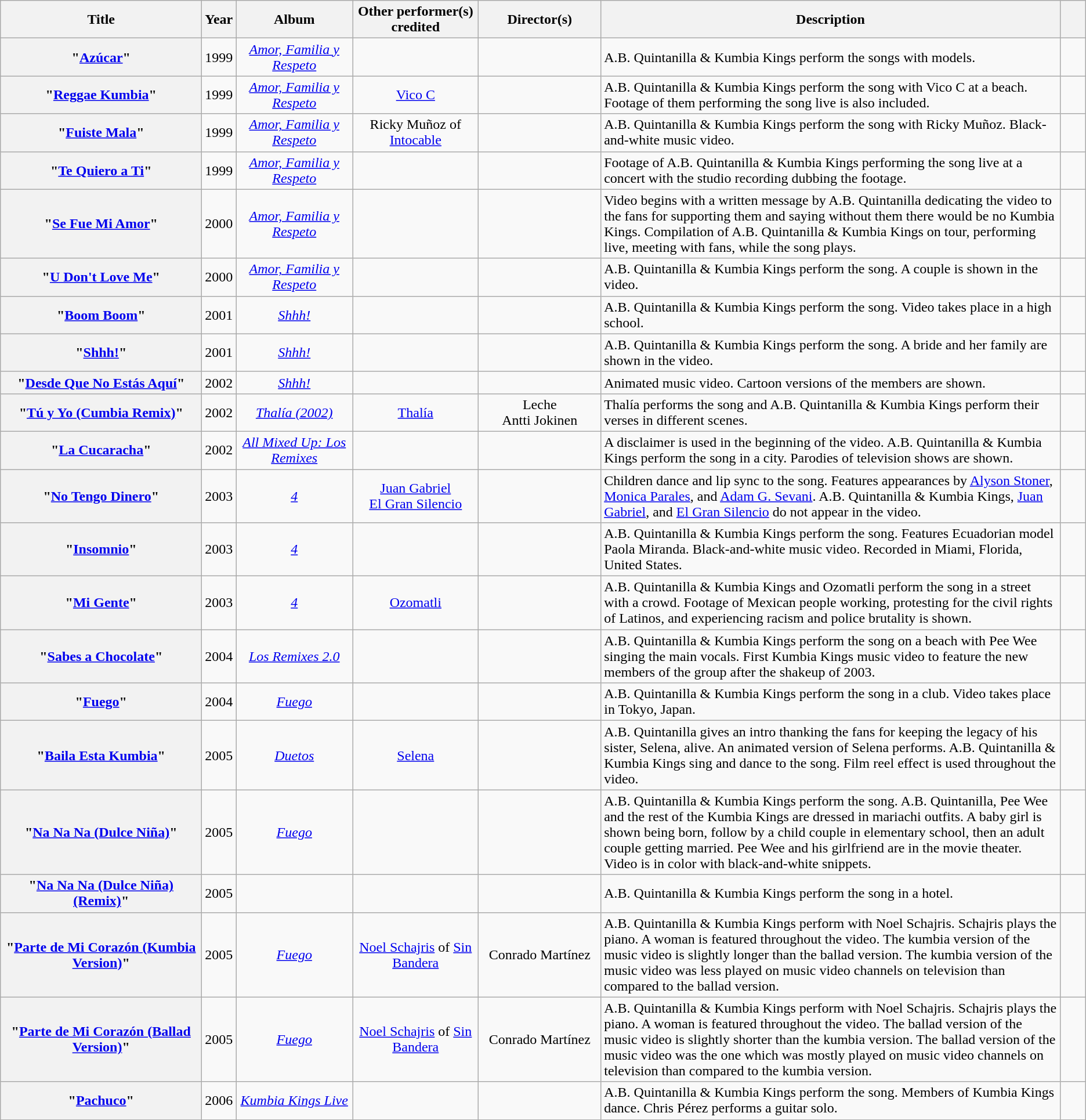<table class="wikitable sortable plainrowheaders" style="text-align:center;">
<tr>
<th scope="col" style="width:18em;">Title</th>
<th scope="col" style="width:2em;">Year</th>
<th scope="col" style="width:10em;">Album</th>
<th scope="col" style="width:10em;">Other performer(s) credited</th>
<th scope="col" style="width:10em;">Director(s)</th>
<th scope="col" style="width:45em;" class="unsortable">Description</th>
<th scope="col" style="width:2em;" class="unsortable"></th>
</tr>
<tr>
<th scope="row">"<a href='#'>Azúcar</a>"</th>
<td>1999</td>
<td><em><a href='#'>Amor, Familia y Respeto</a></em></td>
<td></td>
<td></td>
<td style="text-align:left;">A.B. Quintanilla & Kumbia Kings perform the songs with models.</td>
<td></td>
</tr>
<tr>
<th scope="row">"<a href='#'>Reggae Kumbia</a>"</th>
<td>1999</td>
<td><em><a href='#'>Amor, Familia y Respeto</a></em></td>
<td><a href='#'>Vico C</a></td>
<td></td>
<td style="text-align:left;">A.B. Quintanilla & Kumbia Kings perform the song with Vico C at a beach. Footage of them performing the song live is also included.</td>
<td></td>
</tr>
<tr>
<th scope="row">"<a href='#'>Fuiste Mala</a>"</th>
<td>1999</td>
<td><em><a href='#'>Amor, Familia y Respeto</a></em></td>
<td>Ricky Muñoz of <a href='#'>Intocable</a></td>
<td></td>
<td style="text-align:left;">A.B. Quintanilla & Kumbia Kings perform the song with Ricky Muñoz. Black-and-white music video.</td>
<td></td>
</tr>
<tr>
<th scope="row">"<a href='#'>Te Quiero a Ti</a>"</th>
<td>1999</td>
<td><em><a href='#'>Amor, Familia y Respeto</a></em></td>
<td></td>
<td></td>
<td style="text-align:left;">Footage of A.B. Quintanilla & Kumbia Kings performing the song live at a concert with the studio recording dubbing the footage.</td>
<td></td>
</tr>
<tr>
<th scope="row">"<a href='#'>Se Fue Mi Amor</a>"</th>
<td>2000</td>
<td><em><a href='#'>Amor, Familia y Respeto</a></em></td>
<td></td>
<td></td>
<td style="text-align:left;">Video begins with a written message by A.B. Quintanilla dedicating the video to the fans for supporting them and saying without them there would be no Kumbia Kings. Compilation of A.B. Quintanilla & Kumbia Kings on tour, performing live, meeting with fans, while the song plays.</td>
<td></td>
</tr>
<tr>
<th scope="row">"<a href='#'>U Don't Love Me</a>"</th>
<td>2000</td>
<td><em><a href='#'>Amor, Familia y Respeto</a></em></td>
<td></td>
<td></td>
<td style="text-align:left;">A.B. Quintanilla & Kumbia Kings perform the song. A couple is shown in the video.</td>
<td></td>
</tr>
<tr>
<th scope="row">"<a href='#'>Boom Boom</a>"</th>
<td>2001</td>
<td><em><a href='#'>Shhh!</a></em></td>
<td></td>
<td></td>
<td style="text-align:left;">A.B. Quintanilla & Kumbia Kings perform the song. Video takes place in a high school.</td>
<td></td>
</tr>
<tr>
<th scope="row">"<a href='#'>Shhh!</a>"</th>
<td>2001</td>
<td><em><a href='#'>Shhh!</a></em></td>
<td></td>
<td></td>
<td style="text-align:left;">A.B. Quintanilla & Kumbia Kings perform the song. A bride and her family are shown in the video.</td>
<td></td>
</tr>
<tr>
<th scope="row">"<a href='#'>Desde Que No Estás Aquí</a>"</th>
<td>2002</td>
<td><em><a href='#'>Shhh!</a></em></td>
<td></td>
<td></td>
<td style="text-align:left;">Animated music video. Cartoon versions of the members are shown.</td>
<td></td>
</tr>
<tr>
<th scope="row">"<a href='#'>Tú y Yo (Cumbia Remix)</a>"</th>
<td>2002</td>
<td><em><a href='#'>Thalía (2002)</a></em></td>
<td><a href='#'>Thalía</a></td>
<td>Leche<br>Antti Jokinen</td>
<td style="text-align:left;">Thalía performs the song and A.B. Quintanilla & Kumbia Kings perform their verses in different scenes.</td>
<td></td>
</tr>
<tr>
<th scope="row">"<a href='#'>La Cucaracha</a>"</th>
<td>2002</td>
<td><em><a href='#'>All Mixed Up: Los Remixes</a></em></td>
<td></td>
<td></td>
<td style="text-align:left;">A disclaimer is used in the beginning of the video. A.B. Quintanilla & Kumbia Kings perform the song in a city. Parodies of television shows are shown.</td>
<td></td>
</tr>
<tr>
<th scope="row">"<a href='#'>No Tengo Dinero</a>"</th>
<td>2003</td>
<td><em><a href='#'>4</a></em></td>
<td><a href='#'>Juan Gabriel</a><br><a href='#'>El Gran Silencio</a></td>
<td></td>
<td style="text-align:left;">Children dance and lip sync to the song. Features appearances by <a href='#'>Alyson Stoner</a>, <a href='#'>Monica Parales</a>, and <a href='#'>Adam G. Sevani</a>. A.B. Quintanilla & Kumbia Kings, <a href='#'>Juan Gabriel</a>, and <a href='#'>El Gran Silencio</a> do not appear in the video.</td>
<td></td>
</tr>
<tr>
<th scope="row">"<a href='#'>Insomnio</a>"</th>
<td>2003</td>
<td><em><a href='#'>4</a></em></td>
<td></td>
<td></td>
<td style="text-align:left;">A.B. Quintanilla & Kumbia Kings perform the song. Features Ecuadorian model Paola Miranda. Black-and-white music video. Recorded in Miami, Florida, United States.</td>
<td></td>
</tr>
<tr>
<th scope="row">"<a href='#'>Mi Gente</a>"</th>
<td>2003</td>
<td><em><a href='#'>4</a></em></td>
<td><a href='#'>Ozomatli</a></td>
<td></td>
<td style="text-align:left;">A.B. Quintanilla & Kumbia Kings and Ozomatli perform the song in a street with a crowd. Footage of Mexican people working, protesting for the civil rights of Latinos, and experiencing racism and police brutality is shown.</td>
<td></td>
</tr>
<tr>
<th scope="row">"<a href='#'>Sabes a Chocolate</a>"</th>
<td>2004</td>
<td><em><a href='#'>Los Remixes 2.0</a></em></td>
<td></td>
<td></td>
<td style="text-align:left;">A.B. Quintanilla & Kumbia Kings perform the song on a beach with Pee Wee singing the main vocals. First Kumbia Kings music video to feature the new members of the group after the shakeup of 2003.</td>
<td></td>
</tr>
<tr>
<th scope="row">"<a href='#'>Fuego</a>"</th>
<td>2004</td>
<td><em><a href='#'>Fuego</a></em></td>
<td></td>
<td></td>
<td style="text-align:left;">A.B. Quintanilla & Kumbia Kings perform the song in a club. Video takes place in Tokyo, Japan.</td>
<td></td>
</tr>
<tr>
<th scope="row">"<a href='#'>Baila Esta Kumbia</a>"</th>
<td>2005</td>
<td><em><a href='#'>Duetos</a></em></td>
<td><a href='#'>Selena</a></td>
<td></td>
<td style="text-align:left;">A.B. Quintanilla gives an intro thanking the fans for keeping the legacy of his sister, Selena, alive. An animated version of Selena performs. A.B. Quintanilla & Kumbia Kings sing and dance to the song. Film reel effect is used throughout the video.</td>
<td></td>
</tr>
<tr>
<th scope="row">"<a href='#'>Na Na Na (Dulce Niña)</a>"</th>
<td>2005</td>
<td><em><a href='#'>Fuego</a></em></td>
<td></td>
<td></td>
<td style="text-align:left;">A.B. Quintanilla & Kumbia Kings perform the song. A.B. Quintanilla, Pee Wee and the rest of the Kumbia Kings are dressed in mariachi outfits. A baby girl is shown being born, follow by a child couple in elementary school, then an adult couple getting married. Pee Wee and his girlfriend are in the movie theater. Video is in color with black-and-white snippets.</td>
<td></td>
</tr>
<tr>
<th scope="row">"<a href='#'>Na Na Na (Dulce Niña) (Remix)</a>"</th>
<td>2005</td>
<td></td>
<td></td>
<td></td>
<td style="text-align:left;">A.B. Quintanilla & Kumbia Kings perform the song in a hotel.</td>
<td></td>
</tr>
<tr>
<th scope="row">"<a href='#'>Parte de Mi Corazón (Kumbia Version)</a>"</th>
<td>2005</td>
<td><em><a href='#'>Fuego</a></em></td>
<td><a href='#'>Noel Schajris</a> of <a href='#'>Sin Bandera</a></td>
<td>Conrado Martínez</td>
<td style="text-align:left;">A.B. Quintanilla & Kumbia Kings perform with Noel Schajris. Schajris plays the piano. A woman is featured throughout the video. The kumbia version of the music video is slightly longer than the ballad version. The kumbia version of the music video was less played on music video channels on television than compared to the ballad version.</td>
<td></td>
</tr>
<tr>
<th scope="row">"<a href='#'>Parte de Mi Corazón (Ballad Version)</a>"</th>
<td>2005</td>
<td><em><a href='#'>Fuego</a></em></td>
<td><a href='#'>Noel Schajris</a> of <a href='#'>Sin Bandera</a></td>
<td>Conrado Martínez</td>
<td style="text-align:left;">A.B. Quintanilla & Kumbia Kings perform with Noel Schajris. Schajris plays the piano. A woman is featured throughout the video. The ballad version of the music video is slightly shorter than the kumbia version. The ballad version of the music video was the one which was mostly played on music video channels on television than compared to the kumbia version.</td>
<td></td>
</tr>
<tr>
<th scope="row">"<a href='#'>Pachuco</a>"</th>
<td>2006</td>
<td><em><a href='#'>Kumbia Kings Live</a></em></td>
<td></td>
<td></td>
<td style="text-align:left;">A.B. Quintanilla & Kumbia Kings perform the song. Members of Kumbia Kings dance. Chris Pérez performs a guitar solo.</td>
<td></td>
</tr>
</table>
